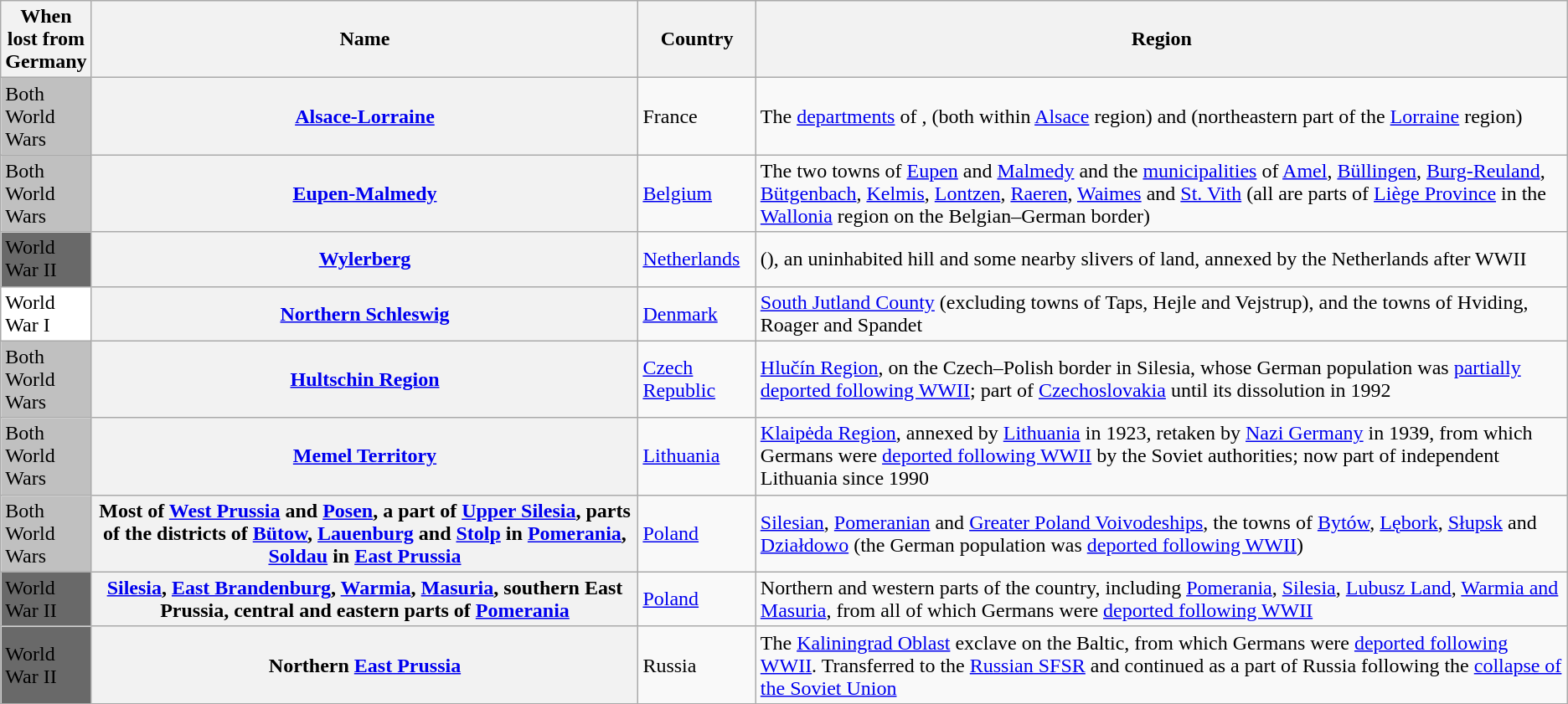<table class="wikitable">
<tr>
<th scope="col" style="width: 1em; overflow: hidden"><div>When lost from Germany</div></th>
<th scope="col">Name</th>
<th scope="col">Country</th>
<th scope="col">Region</th>
</tr>
<tr>
<td style="background: #c0c0c0; width: 1em; overflow: hidden"><div>Both World Wars</div></td>
<th scope="row"><a href='#'>Alsace-Lorraine</a></th>
<td>France</td>
<td>The <a href='#'>departments</a> of ,  (both within <a href='#'>Alsace</a> region) and  (northeastern part of the <a href='#'>Lorraine</a> region)</td>
</tr>
<tr>
<td style="background: #c0c0c0; width: 1em; overflow: hidden"><div>Both World Wars</div></td>
<th scope="row"><a href='#'>Eupen-Malmedy</a></th>
<td><a href='#'>Belgium</a></td>
<td>The two towns of <a href='#'>Eupen</a> and <a href='#'>Malmedy</a> and the <a href='#'>municipalities</a> of <a href='#'>Amel</a>, <a href='#'>Büllingen</a>, <a href='#'>Burg-Reuland</a>, <a href='#'>Bütgenbach</a>, <a href='#'>Kelmis</a>, <a href='#'>Lontzen</a>, <a href='#'>Raeren</a>, <a href='#'>Waimes</a> and <a href='#'>St. Vith</a> (all are parts of <a href='#'>Liège Province</a> in the <a href='#'>Wallonia</a> region on the Belgian–German border)</td>
</tr>
<tr>
<td style="background: #696969; width: 1em; overflow: hidden"><div>World War II</div></td>
<th scope="row"><a href='#'>Wylerberg</a></th>
<td><a href='#'>Netherlands</a></td>
<td> (), an uninhabited hill and some nearby slivers of land, annexed by the Netherlands after WWII</td>
</tr>
<tr>
<td style="background: white; width: 1em; overflow: hidden"><div>World War I</div></td>
<th scope="row"><a href='#'>Northern Schleswig</a></th>
<td><a href='#'>Denmark</a></td>
<td><a href='#'>South Jutland County</a> (excluding towns of Taps, Hejle and Vejstrup), and the towns of Hviding, Roager and Spandet</td>
</tr>
<tr>
<td style="background: #c0c0c0; width: 1em; overflow: hidden"><div>Both World Wars</div></td>
<th scope="row"><a href='#'>Hultschin Region</a></th>
<td><a href='#'>Czech Republic</a></td>
<td><a href='#'>Hlučín Region</a>, on the Czech–Polish border in Silesia, whose German population was <a href='#'>partially deported following WWII</a>; part of <a href='#'>Czechoslovakia</a> until its dissolution in 1992</td>
</tr>
<tr>
<td style="background: #c0c0c0; width: 1em; overflow: hidden"><div>Both World Wars</div></td>
<th scope="row"><a href='#'>Memel Territory</a></th>
<td><a href='#'>Lithuania</a></td>
<td><a href='#'>Klaipėda Region</a>, annexed by <a href='#'>Lithuania</a> in 1923, retaken by <a href='#'>Nazi Germany</a> in 1939, from which Germans were <a href='#'>deported following WWII</a> by the Soviet authorities; now part of independent Lithuania since 1990</td>
</tr>
<tr>
<td style="background: #c0c0c0; width: 1em; overflow: hidden"><div>Both World Wars</div></td>
<th scope="row">Most of <a href='#'>West Prussia</a> and <a href='#'>Posen</a>, a part of <a href='#'>Upper Silesia</a>, parts of the districts of <a href='#'>Bütow</a>, <a href='#'>Lauenburg</a> and <a href='#'>Stolp</a> in <a href='#'>Pomerania</a>, <a href='#'>Soldau</a> in <a href='#'>East Prussia</a></th>
<td><a href='#'>Poland</a></td>
<td><a href='#'>Silesian</a>, <a href='#'>Pomeranian</a> and <a href='#'>Greater Poland Voivodeships</a>, the towns of <a href='#'>Bytów</a>, <a href='#'>Lębork</a>, <a href='#'>Słupsk</a> and <a href='#'>Działdowo</a> (the German population was <a href='#'>deported following WWII</a>)</td>
</tr>
<tr>
<td style="background: #696969; width: 1em; overflow: hidden"><div>World War II</div></td>
<th scope="row"><a href='#'>Silesia</a>, <a href='#'>East Brandenburg</a>, <a href='#'>Warmia</a>, <a href='#'>Masuria</a>, southern East Prussia, central and eastern parts of <a href='#'>Pomerania</a></th>
<td><a href='#'>Poland</a></td>
<td>Northern and western parts of the country, including <a href='#'>Pomerania</a>, <a href='#'>Silesia</a>, <a href='#'>Lubusz Land</a>, <a href='#'>Warmia and Masuria</a>, from all of which Germans were <a href='#'>deported following WWII</a></td>
</tr>
<tr>
<td style="background: #696969; width: 1em; overflow: hidden"><div>World War II</div></td>
<th scope="row">Northern <a href='#'>East Prussia</a></th>
<td>Russia</td>
<td>The <a href='#'>Kaliningrad Oblast</a> exclave on the Baltic, from which Germans were <a href='#'>deported following WWII</a>. Transferred to the <a href='#'>Russian SFSR</a> and continued as a part of Russia following the <a href='#'>collapse of the Soviet Union</a></td>
</tr>
</table>
